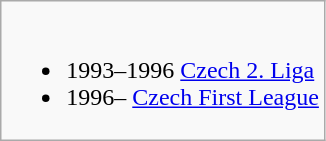<table class="wikitable">
<tr style="vertical-align: top;">
<td><br><ul><li>1993–1996 <a href='#'>Czech 2. Liga</a></li><li>1996– <a href='#'>Czech First League</a></li></ul></td>
</tr>
</table>
